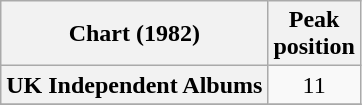<table class="wikitable sortable plainrowheaders" style="text-align:center">
<tr>
<th scope="col">Chart (1982)</th>
<th scope="col">Peak<br>position</th>
</tr>
<tr>
<th scope="row">UK Independent Albums</th>
<td>11</td>
</tr>
<tr>
</tr>
</table>
